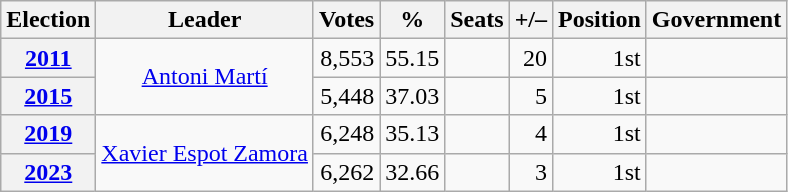<table class=wikitable style="text-align: right;">
<tr>
<th>Election</th>
<th>Leader</th>
<th>Votes</th>
<th>%</th>
<th>Seats</th>
<th>+/–</th>
<th>Position</th>
<th>Government</th>
</tr>
<tr>
<th><a href='#'>2011</a></th>
<td rowspan=2 align=center><a href='#'>Antoni Martí</a></td>
<td>8,553</td>
<td>55.15</td>
<td></td>
<td> 20</td>
<td> 1st</td>
<td></td>
</tr>
<tr>
<th><a href='#'>2015</a></th>
<td>5,448</td>
<td>37.03</td>
<td></td>
<td> 5</td>
<td> 1st</td>
<td></td>
</tr>
<tr>
<th><a href='#'>2019</a></th>
<td rowspan=2 align=center><a href='#'>Xavier Espot Zamora</a></td>
<td>6,248</td>
<td>35.13</td>
<td></td>
<td> 4</td>
<td> 1st</td>
<td></td>
</tr>
<tr>
<th><a href='#'>2023</a></th>
<td>6,262</td>
<td>32.66</td>
<td></td>
<td> 3</td>
<td> 1st</td>
<td></td>
</tr>
</table>
